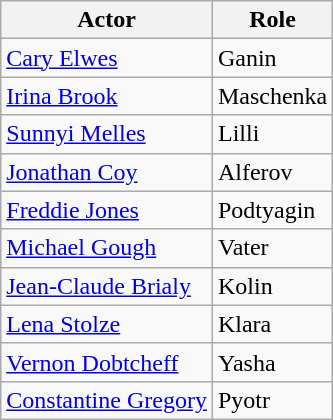<table class="wikitable">
<tr>
<th>Actor</th>
<th>Role</th>
</tr>
<tr>
<td><a href='#'>Cary Elwes</a></td>
<td>Ganin</td>
</tr>
<tr>
<td><a href='#'>Irina Brook</a></td>
<td>Maschenka</td>
</tr>
<tr>
<td><a href='#'>Sunnyi Melles</a></td>
<td>Lilli</td>
</tr>
<tr>
<td><a href='#'>Jonathan Coy</a></td>
<td>Alferov</td>
</tr>
<tr>
<td><a href='#'>Freddie Jones</a></td>
<td>Podtyagin</td>
</tr>
<tr>
<td><a href='#'>Michael Gough</a></td>
<td>Vater</td>
</tr>
<tr>
<td><a href='#'>Jean-Claude Brialy</a></td>
<td>Kolin</td>
</tr>
<tr>
<td><a href='#'>Lena Stolze</a></td>
<td>Klara</td>
</tr>
<tr>
<td><a href='#'>Vernon Dobtcheff</a></td>
<td>Yasha</td>
</tr>
<tr>
<td><a href='#'>Constantine Gregory</a></td>
<td>Pyotr</td>
</tr>
</table>
